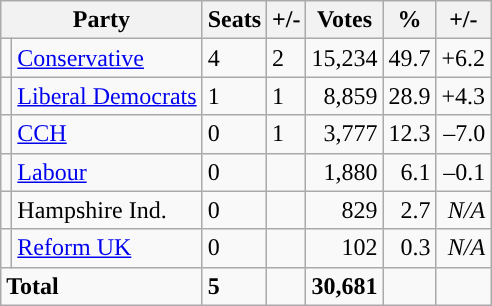<table class="wikitable sortable">
<tr>
<th colspan="2">Party</th>
<th>Seats</th>
<th>+/-</th>
<th>Votes</th>
<th>%</th>
<th>+/-</th>
</tr>
<tr>
<td style="background-color: "></td>
<td><a href='#'>Conservative</a></td>
<td>4</td>
<td> 2</td>
<td style="text-align:right;">15,234</td>
<td style="text-align:right;">49.7</td>
<td style="text-align:right;">+6.2</td>
</tr>
<tr>
<td style="background-color: "></td>
<td><a href='#'>Liberal Democrats</a></td>
<td>1</td>
<td> 1</td>
<td style="text-align:right;">8,859</td>
<td style="text-align:right;">28.9</td>
<td style="text-align:right;">+4.3</td>
</tr>
<tr>
<td style="background-color: "></td>
<td><a href='#'>CCH</a></td>
<td>0</td>
<td> 1</td>
<td style="text-align:right;">3,777</td>
<td style="text-align:right;">12.3</td>
<td style="text-align:right;">–7.0</td>
</tr>
<tr>
<td style="background-color: "></td>
<td><a href='#'>Labour</a></td>
<td>0</td>
<td></td>
<td style="text-align:right;">1,880</td>
<td style="text-align:right;">6.1</td>
<td style="text-align:right;">–0.1</td>
</tr>
<tr>
<td style="background-color: "></td>
<td>Hampshire Ind.</td>
<td>0</td>
<td></td>
<td style="text-align:right;">829</td>
<td style="text-align:right;">2.7</td>
<td style="text-align:right;"><em>N/A</em></td>
</tr>
<tr>
<td style="background-color: "></td>
<td><a href='#'>Reform UK</a></td>
<td>0</td>
<td></td>
<td style="text-align:right;">102</td>
<td style="text-align:right;">0.3</td>
<td style="text-align:right;"><em>N/A</em></td>
</tr>
<tr>
<td colspan="2"><strong>Total</strong></td>
<td><strong>5</strong></td>
<td></td>
<td style="text-align:right;"><strong>30,681</strong></td>
<td style="text-align:right;"></td>
<td style="text-align:right;"></td>
</tr>
</table>
